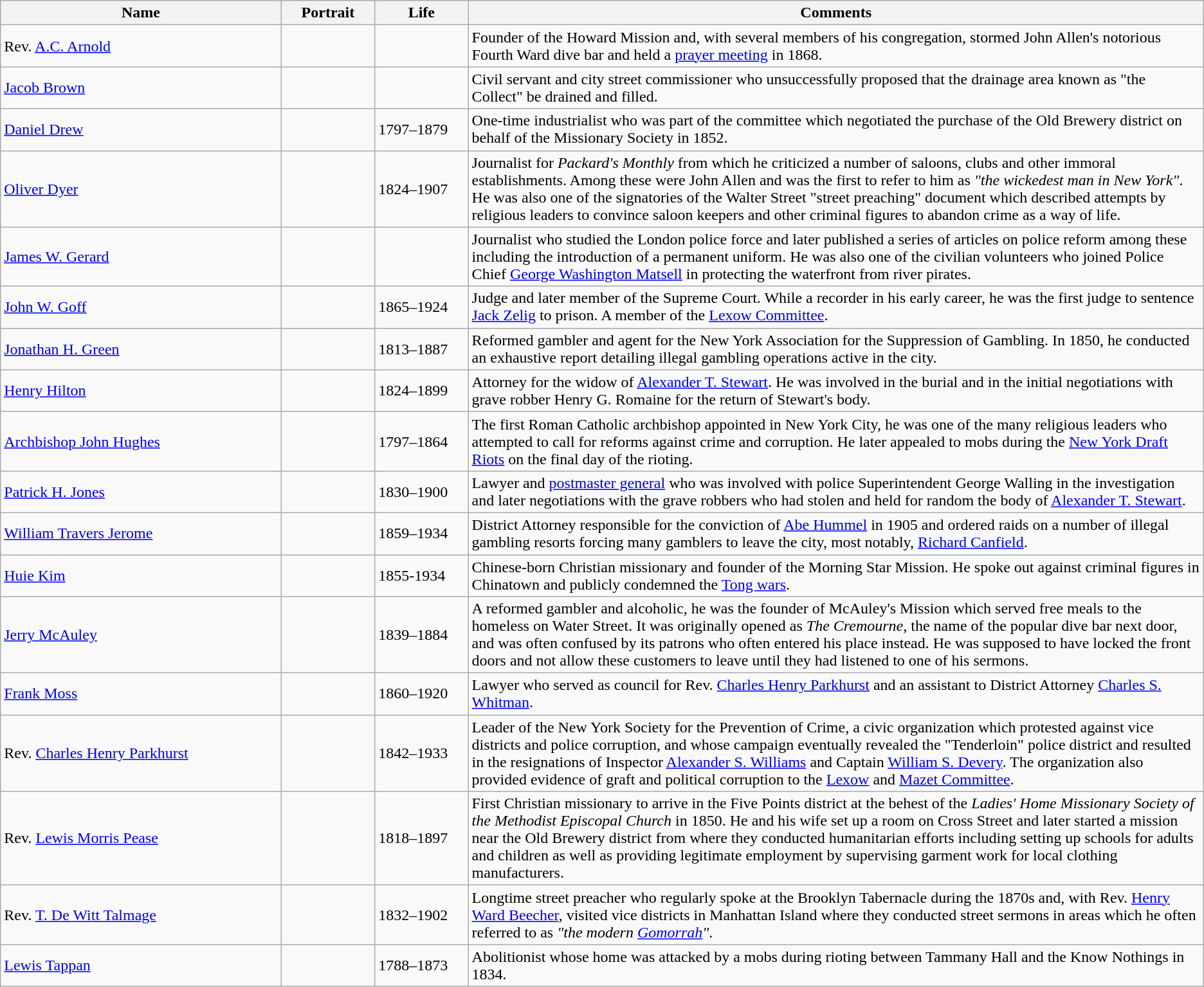<table class=wikitable>
<tr>
<th width="21%">Name</th>
<th width="7%">Portrait</th>
<th width="7%">Life</th>
<th width="55%">Comments</th>
</tr>
<tr>
<td>Rev. <a href='#'>A.C. Arnold</a></td>
<td></td>
<td></td>
<td>Founder of the Howard Mission and, with several members of his congregation, stormed John Allen's notorious Fourth Ward dive bar and held a <a href='#'>prayer meeting</a> in 1868.</td>
</tr>
<tr>
<td><a href='#'>Jacob Brown</a></td>
<td></td>
<td></td>
<td>Civil servant and city street commissioner who unsuccessfully proposed that the drainage area known as "the Collect" be drained and filled.</td>
</tr>
<tr>
<td><a href='#'>Daniel Drew</a></td>
<td></td>
<td>1797–1879</td>
<td>One-time industrialist who was part of the committee which negotiated the purchase of the Old Brewery district on behalf of the Missionary Society in 1852.</td>
</tr>
<tr>
<td><a href='#'>Oliver Dyer</a></td>
<td></td>
<td>1824–1907</td>
<td>Journalist for <em>Packard's Monthly</em> from which he criticized a number of saloons, clubs and other immoral establishments. Among these were John Allen and was the first to refer to him as <em>"the wickedest man in New York"</em>. He was also one of the signatories of the Walter Street "street preaching" document which described attempts by religious leaders to convince saloon keepers and other criminal figures to abandon crime as a way of life.</td>
</tr>
<tr>
<td><a href='#'>James W. Gerard</a></td>
<td></td>
<td></td>
<td>Journalist who studied the London police force and later published a series of articles on police reform among these including the introduction of a permanent uniform. He was also one of the civilian volunteers who joined Police Chief <a href='#'>George Washington Matsell</a> in protecting the waterfront from river pirates.</td>
</tr>
<tr>
<td><a href='#'>John W. Goff</a></td>
<td></td>
<td>1865–1924</td>
<td>Judge and later member of the Supreme Court. While a recorder in his early career, he was the first judge to sentence <a href='#'>Jack Zelig</a> to prison. A member of the <a href='#'>Lexow Committee</a>.</td>
</tr>
<tr>
<td><a href='#'>Jonathan H. Green</a></td>
<td></td>
<td>1813–1887</td>
<td>Reformed gambler and agent for the New York Association for the Suppression of Gambling. In 1850, he conducted an exhaustive report detailing illegal gambling operations active in the city.</td>
</tr>
<tr>
<td><a href='#'>Henry Hilton</a></td>
<td></td>
<td>1824–1899</td>
<td>Attorney for the widow of <a href='#'>Alexander T. Stewart</a>. He was involved in the burial and in the initial negotiations with grave robber Henry G. Romaine for the return of Stewart's body.</td>
</tr>
<tr>
<td><a href='#'>Archbishop John Hughes</a></td>
<td></td>
<td>1797–1864</td>
<td>The first Roman Catholic archbishop appointed in New York City, he was one of the many religious leaders who attempted to call for reforms against crime and corruption. He later appealed to mobs during the <a href='#'>New York Draft Riots</a> on the final day of the rioting.</td>
</tr>
<tr>
<td><a href='#'>Patrick H. Jones</a></td>
<td></td>
<td>1830–1900</td>
<td>Lawyer and <a href='#'>postmaster general</a> who was involved with police Superintendent George Walling in the investigation and later negotiations with the grave robbers who had stolen and held for random the body of <a href='#'>Alexander T. Stewart</a>.</td>
</tr>
<tr>
<td><a href='#'>William Travers Jerome</a></td>
<td></td>
<td>1859–1934</td>
<td>District Attorney responsible for the conviction of <a href='#'>Abe Hummel</a> in 1905 and ordered raids on a number of illegal gambling resorts forcing many gamblers to leave the city, most notably, <a href='#'>Richard Canfield</a>.</td>
</tr>
<tr>
<td><a href='#'>Huie Kim</a></td>
<td></td>
<td>1855-1934</td>
<td>Chinese-born Christian missionary and founder of the Morning Star Mission. He spoke out against criminal figures in Chinatown and publicly condemned the <a href='#'>Tong wars</a>.</td>
</tr>
<tr>
<td><a href='#'>Jerry McAuley</a></td>
<td></td>
<td>1839–1884</td>
<td>A reformed gambler and alcoholic, he was the founder of McAuley's Mission which served free meals to the homeless on Water Street. It was originally opened as <em>The Cremourne</em>, the name of the popular dive bar next door, and was often confused by its patrons who often entered his place instead. He was supposed to have locked the front doors and not allow these customers to leave until they had listened to one of his sermons.</td>
</tr>
<tr>
<td><a href='#'>Frank Moss</a></td>
<td></td>
<td>1860–1920</td>
<td>Lawyer who served as council for Rev. <a href='#'>Charles Henry Parkhurst</a> and an assistant to District Attorney <a href='#'>Charles S. Whitman</a>.</td>
</tr>
<tr>
<td>Rev. <a href='#'>Charles Henry Parkhurst</a></td>
<td></td>
<td>1842–1933</td>
<td>Leader of the New York Society for the Prevention of Crime, a civic organization which protested against vice districts and police corruption, and whose campaign eventually revealed the "Tenderloin" police district and resulted in the resignations of Inspector <a href='#'>Alexander S. Williams</a> and Captain <a href='#'>William S. Devery</a>. The organization also provided evidence of graft and political corruption to the <a href='#'>Lexow</a> and <a href='#'>Mazet Committee</a>.</td>
</tr>
<tr>
<td>Rev. <a href='#'>Lewis Morris Pease</a></td>
<td></td>
<td>1818–1897</td>
<td>First Christian missionary to arrive in the Five Points district at the behest of the <em>Ladies' Home Missionary Society of the Methodist Episcopal Church</em> in 1850. He and his wife set up a room on Cross Street and later started a mission near the Old Brewery district from where they conducted humanitarian efforts including setting up schools for adults and children as well as providing legitimate employment by supervising garment work for local clothing manufacturers.</td>
</tr>
<tr>
<td>Rev. <a href='#'>T. De Witt Talmage</a></td>
<td></td>
<td>1832–1902</td>
<td>Longtime street preacher who regularly spoke at the Brooklyn Tabernacle during the 1870s and, with Rev. <a href='#'>Henry Ward Beecher</a>, visited vice districts in Manhattan Island where they conducted street sermons in areas which he often referred to as <em>"the modern <a href='#'>Gomorrah</a>"</em>.</td>
</tr>
<tr>
<td><a href='#'>Lewis Tappan</a></td>
<td></td>
<td>1788–1873</td>
<td>Abolitionist whose home was attacked by a mobs during rioting between Tammany Hall and the Know Nothings in 1834.</td>
</tr>
</table>
